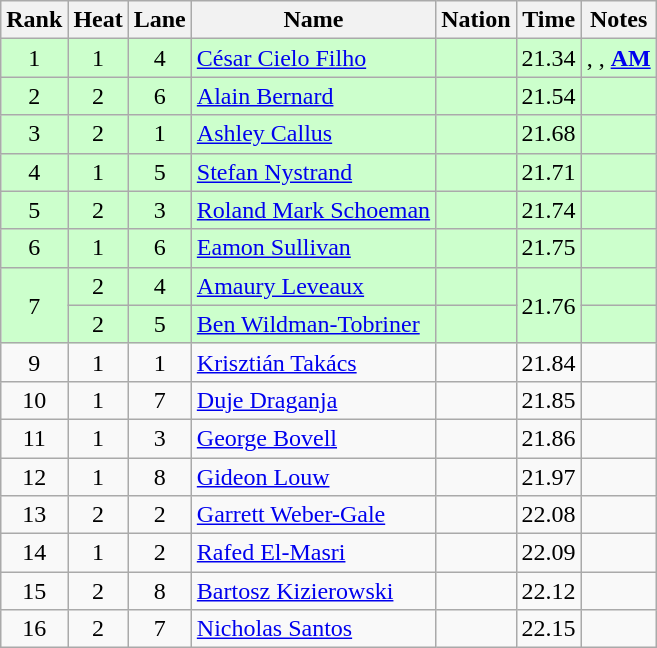<table class='wikitable sortable' style='text-align:center'>
<tr>
<th>Rank</th>
<th>Heat</th>
<th>Lane</th>
<th>Name</th>
<th>Nation</th>
<th>Time</th>
<th>Notes</th>
</tr>
<tr bgcolor=ccffcc>
<td>1</td>
<td>1</td>
<td>4</td>
<td align=left><a href='#'>César Cielo Filho</a></td>
<td align=left></td>
<td>21.34</td>
<td>, , <strong><a href='#'>AM</a></strong></td>
</tr>
<tr bgcolor=ccffcc>
<td>2</td>
<td>2</td>
<td>6</td>
<td align=left><a href='#'>Alain Bernard</a></td>
<td align=left></td>
<td>21.54</td>
<td></td>
</tr>
<tr bgcolor=ccffcc>
<td>3</td>
<td>2</td>
<td>1</td>
<td align=left><a href='#'>Ashley Callus</a></td>
<td align=left></td>
<td>21.68</td>
<td></td>
</tr>
<tr bgcolor=ccffcc>
<td>4</td>
<td>1</td>
<td>5</td>
<td align=left><a href='#'>Stefan Nystrand</a></td>
<td align=left></td>
<td>21.71</td>
<td></td>
</tr>
<tr bgcolor=ccffcc>
<td>5</td>
<td>2</td>
<td>3</td>
<td align=left><a href='#'>Roland Mark Schoeman</a></td>
<td align=left></td>
<td>21.74</td>
<td></td>
</tr>
<tr bgcolor=ccffcc>
<td>6</td>
<td>1</td>
<td>6</td>
<td align=left><a href='#'>Eamon Sullivan</a></td>
<td align=left></td>
<td>21.75</td>
<td></td>
</tr>
<tr bgcolor=ccffcc>
<td rowspan=2>7</td>
<td>2</td>
<td>4</td>
<td align=left><a href='#'>Amaury Leveaux</a></td>
<td align=left></td>
<td rowspan=2>21.76</td>
<td></td>
</tr>
<tr bgcolor=ccffcc>
<td>2</td>
<td>5</td>
<td align=left><a href='#'>Ben Wildman-Tobriner</a></td>
<td align=left></td>
<td></td>
</tr>
<tr>
<td>9</td>
<td>1</td>
<td>1</td>
<td align=left><a href='#'>Krisztián Takács</a></td>
<td align=left></td>
<td>21.84</td>
<td></td>
</tr>
<tr>
<td>10</td>
<td>1</td>
<td>7</td>
<td align=left><a href='#'>Duje Draganja</a></td>
<td align=left></td>
<td>21.85</td>
<td></td>
</tr>
<tr>
<td>11</td>
<td>1</td>
<td>3</td>
<td align=left><a href='#'>George Bovell</a></td>
<td align=left></td>
<td>21.86</td>
<td></td>
</tr>
<tr>
<td>12</td>
<td>1</td>
<td>8</td>
<td align=left><a href='#'>Gideon Louw</a></td>
<td align=left></td>
<td>21.97</td>
<td></td>
</tr>
<tr>
<td>13</td>
<td>2</td>
<td>2</td>
<td align=left><a href='#'>Garrett Weber-Gale</a></td>
<td align=left></td>
<td>22.08</td>
<td></td>
</tr>
<tr>
<td>14</td>
<td>1</td>
<td>2</td>
<td align=left><a href='#'>Rafed El-Masri</a></td>
<td align=left></td>
<td>22.09</td>
<td></td>
</tr>
<tr>
<td>15</td>
<td>2</td>
<td>8</td>
<td align=left><a href='#'>Bartosz Kizierowski</a></td>
<td align=left></td>
<td>22.12</td>
<td></td>
</tr>
<tr>
<td>16</td>
<td>2</td>
<td>7</td>
<td align=left><a href='#'>Nicholas Santos</a></td>
<td align=left></td>
<td>22.15</td>
<td></td>
</tr>
</table>
